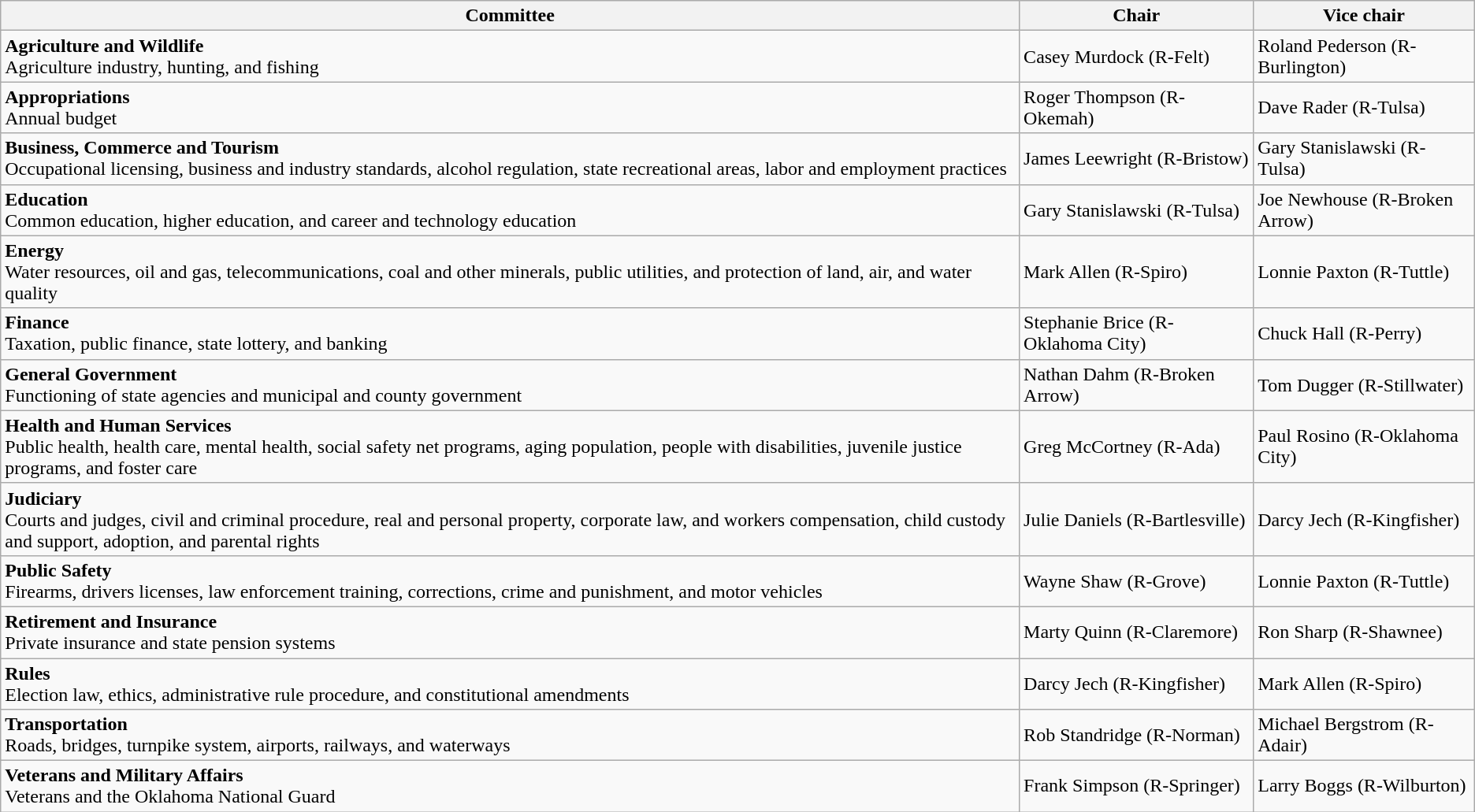<table class="wikitable">
<tr>
<th>Committee</th>
<th>Chair</th>
<th>Vice chair</th>
</tr>
<tr>
<td><strong>Agriculture and Wildlife</strong> <br> Agriculture industry, hunting, and fishing</td>
<td>Casey Murdock (R-Felt)</td>
<td>Roland Pederson (R-Burlington)</td>
</tr>
<tr>
<td><strong>Appropriations</strong> <br>Annual budget</td>
<td>Roger Thompson (R-Okemah)</td>
<td>Dave Rader (R-Tulsa)</td>
</tr>
<tr>
<td><strong>Business, Commerce and Tourism</strong> <br>Occupational licensing, business and industry standards, alcohol regulation, state recreational areas, labor and employment practices</td>
<td>James Leewright (R-Bristow)</td>
<td>Gary Stanislawski (R-Tulsa)</td>
</tr>
<tr>
<td><strong>Education</strong> <br> Common education, higher education, and career and technology education</td>
<td>Gary Stanislawski (R-Tulsa)</td>
<td>Joe Newhouse (R-Broken Arrow)</td>
</tr>
<tr>
<td><strong>Energy</strong> <br> Water resources, oil and gas, telecommunications, coal and other minerals, public utilities, and protection of land, air, and water quality</td>
<td>Mark Allen (R-Spiro)</td>
<td>Lonnie Paxton (R-Tuttle)</td>
</tr>
<tr>
<td><strong>Finance</strong> <br> Taxation, public finance, state lottery, and banking</td>
<td>Stephanie Brice (R-Oklahoma City)</td>
<td>Chuck Hall (R-Perry)</td>
</tr>
<tr>
<td><strong>General Government</strong> <br> Functioning of state agencies and municipal and county government</td>
<td>Nathan Dahm (R-Broken Arrow)</td>
<td>Tom Dugger (R-Stillwater)</td>
</tr>
<tr>
<td><strong>Health and Human Services</strong> <br> Public health, health care, mental health, social safety net programs, aging population, people with disabilities, juvenile justice programs, and foster care</td>
<td>Greg McCortney (R-Ada)</td>
<td>Paul Rosino (R-Oklahoma City)</td>
</tr>
<tr>
<td><strong>Judiciary</strong> <br> Courts and judges, civil and criminal procedure, real and personal property, corporate law, and workers compensation, child custody and support, adoption, and parental rights</td>
<td>Julie Daniels (R-Bartlesville)</td>
<td>Darcy Jech (R-Kingfisher)</td>
</tr>
<tr>
<td><strong>Public Safety</strong> <br> Firearms, drivers licenses, law enforcement training, corrections, crime and punishment, and motor vehicles</td>
<td>Wayne Shaw (R-Grove)</td>
<td>Lonnie Paxton (R-Tuttle)</td>
</tr>
<tr>
<td><strong>Retirement and Insurance</strong> <br> Private insurance and state pension systems</td>
<td>Marty Quinn (R-Claremore)</td>
<td>Ron Sharp (R-Shawnee)</td>
</tr>
<tr>
<td><strong>Rules</strong> <br> Election law, ethics, administrative rule procedure, and constitutional amendments</td>
<td>Darcy Jech (R-Kingfisher)</td>
<td>Mark Allen (R-Spiro)</td>
</tr>
<tr>
<td><strong>Transportation</strong> <br> Roads, bridges, turnpike system, airports, railways, and waterways</td>
<td>Rob Standridge (R-Norman)</td>
<td>Michael Bergstrom (R-Adair)</td>
</tr>
<tr>
<td><strong>Veterans and Military Affairs</strong> <br> Veterans and the Oklahoma National Guard</td>
<td>Frank Simpson (R-Springer)</td>
<td>Larry Boggs (R-Wilburton)</td>
</tr>
</table>
